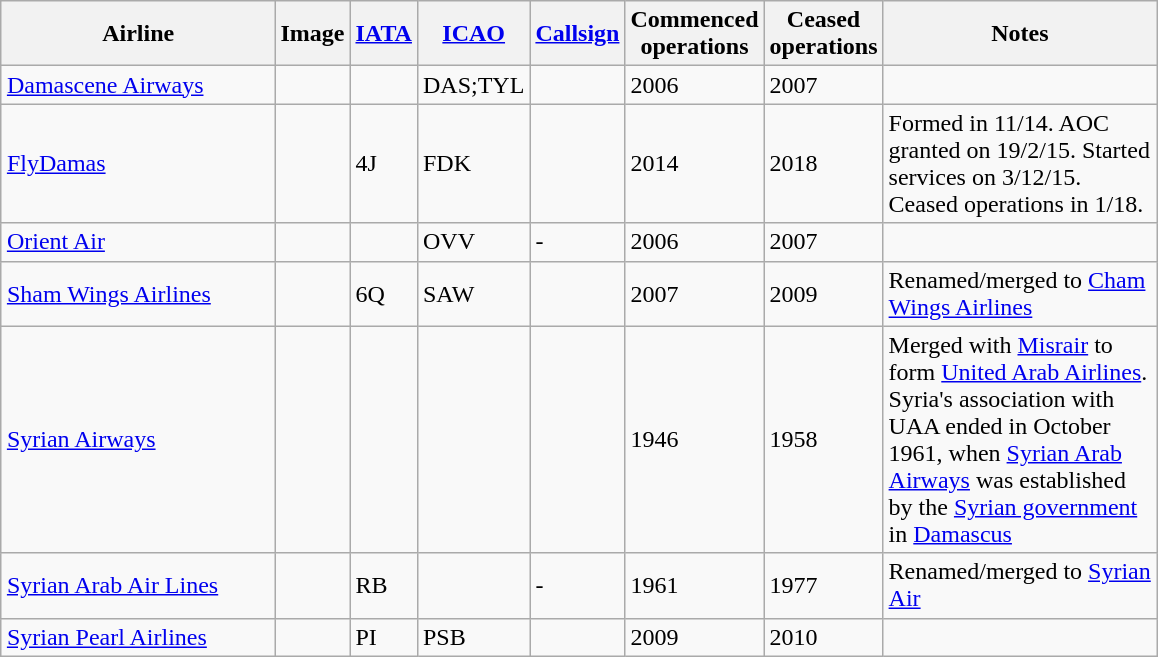<table class="wikitable sortable" style="border-collapse:collapse; margin:auto;" border="1" cellpadding="3">
<tr valign="middle">
<th style="width:175px;">Airline</th>
<th>Image</th>
<th><a href='#'>IATA</a></th>
<th><a href='#'>ICAO</a></th>
<th><a href='#'>Callsign</a></th>
<th>Commenced<br>operations</th>
<th>Ceased<br>operations</th>
<th style="width:175px;">Notes</th>
</tr>
<tr>
<td><a href='#'>Damascene Airways</a></td>
<td></td>
<td></td>
<td>DAS;TYL</td>
<td></td>
<td>2006</td>
<td>2007</td>
<td></td>
</tr>
<tr>
<td><a href='#'>FlyDamas</a></td>
<td></td>
<td>4J</td>
<td>FDK</td>
<td></td>
<td>2014</td>
<td>2018</td>
<td>Formed in 11/14. AOC granted on 19/2/15. Started services on 3/12/15. Ceased operations in 1/18.</td>
</tr>
<tr>
<td><a href='#'>Orient Air</a></td>
<td></td>
<td></td>
<td>OVV</td>
<td>-</td>
<td>2006</td>
<td>2007</td>
<td></td>
</tr>
<tr>
<td><a href='#'>Sham Wings Airlines</a></td>
<td></td>
<td>6Q</td>
<td>SAW</td>
<td></td>
<td>2007</td>
<td>2009</td>
<td>Renamed/merged to <a href='#'>Cham Wings Airlines</a></td>
</tr>
<tr>
<td><a href='#'>Syrian Airways</a></td>
<td></td>
<td></td>
<td></td>
<td></td>
<td>1946</td>
<td>1958</td>
<td>Merged with <a href='#'>Misrair</a> to form <a href='#'>United Arab Airlines</a>. Syria's association with UAA ended in October 1961, when <a href='#'>Syrian Arab Airways</a> was established by the <a href='#'>Syrian government</a> in <a href='#'>Damascus</a></td>
</tr>
<tr>
<td><a href='#'>Syrian Arab Air Lines</a></td>
<td></td>
<td>RB</td>
<td></td>
<td>-</td>
<td>1961</td>
<td>1977</td>
<td>Renamed/merged to <a href='#'>Syrian Air</a></td>
</tr>
<tr>
<td><a href='#'>Syrian Pearl Airlines</a></td>
<td></td>
<td>PI</td>
<td>PSB</td>
<td></td>
<td>2009</td>
<td>2010</td>
<td></td>
</tr>
</table>
